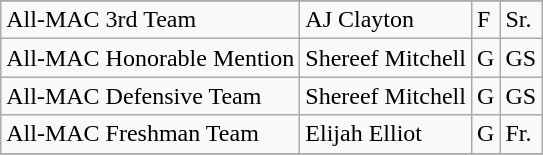<table class="wikitable" border="1">
<tr align=center>
</tr>
<tr>
<td>All-MAC 3rd Team</td>
<td>AJ Clayton</td>
<td>F</td>
<td>Sr.</td>
</tr>
<tr>
<td>All-MAC Honorable Mention</td>
<td>Shereef Mitchell</td>
<td>G</td>
<td>GS</td>
</tr>
<tr>
<td>All-MAC Defensive Team</td>
<td>Shereef Mitchell</td>
<td>G</td>
<td>GS</td>
</tr>
<tr>
<td>All-MAC Freshman Team</td>
<td>Elijah Elliot</td>
<td>G</td>
<td>Fr.</td>
</tr>
<tr>
</tr>
</table>
